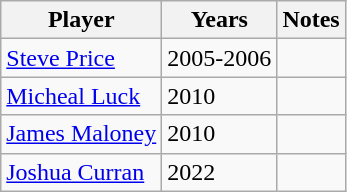<table class="wikitable sortable">
<tr>
<th>Player</th>
<th>Years</th>
<th>Notes</th>
</tr>
<tr>
<td><a href='#'>Steve Price</a></td>
<td>2005-2006</td>
<td></td>
</tr>
<tr>
<td><a href='#'>Micheal Luck</a></td>
<td>2010</td>
<td></td>
</tr>
<tr>
<td><a href='#'>James Maloney</a></td>
<td>2010</td>
<td></td>
</tr>
<tr>
<td><a href='#'>Joshua Curran</a></td>
<td>2022</td>
<td></td>
</tr>
</table>
